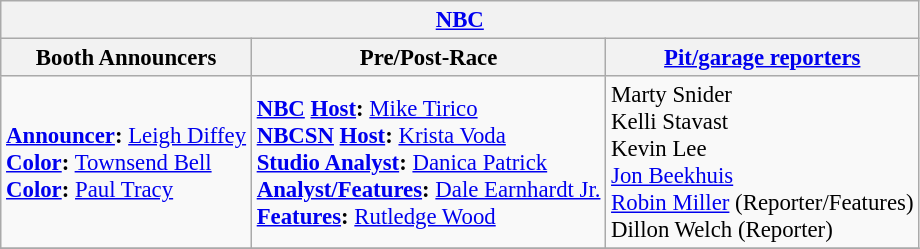<table class="wikitable" style="font-size: 95%;">
<tr>
<th colspan=3><a href='#'>NBC</a></th>
</tr>
<tr>
<th>Booth Announcers</th>
<th>Pre/Post-Race</th>
<th><a href='#'>Pit/garage reporters</a></th>
</tr>
<tr>
<td><strong><a href='#'>Announcer</a>:</strong> <a href='#'>Leigh Diffey</a><br><strong><a href='#'>Color</a>:</strong> <a href='#'>Townsend Bell</a><br><strong><a href='#'>Color</a>:</strong> <a href='#'>Paul Tracy</a><br></td>
<td><strong><a href='#'>NBC</a> <a href='#'>Host</a>:</strong> <a href='#'>Mike Tirico</a><br><strong><a href='#'>NBCSN</a> <a href='#'>Host</a>:</strong> <a href='#'>Krista Voda</a><br><strong><a href='#'>Studio Analyst</a>:</strong> <a href='#'>Danica Patrick</a><br><strong><a href='#'>Analyst/Features</a>:</strong> <a href='#'>Dale Earnhardt Jr.</a><br><strong><a href='#'>Features</a>:</strong> <a href='#'>Rutledge Wood</a><br></td>
<td>Marty Snider<br>Kelli Stavast<br>Kevin Lee<br><a href='#'>Jon Beekhuis</a><br><a href='#'>Robin Miller</a> (Reporter/Features)<br>Dillon Welch (Reporter)</td>
</tr>
<tr>
</tr>
</table>
